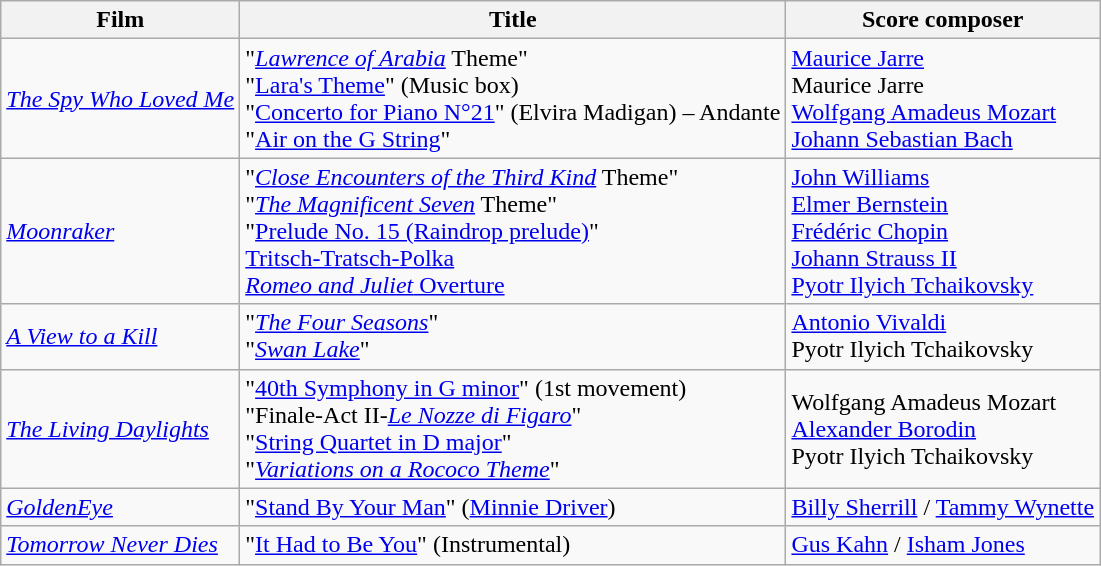<table class="wikitable">
<tr>
<th>Film</th>
<th>Title</th>
<th>Score composer</th>
</tr>
<tr>
<td><em><a href='#'>The Spy Who Loved Me</a></em></td>
<td>"<a href='#'><em>Lawrence of Arabia</em></a> Theme"<br> "<a href='#'>Lara's Theme</a>" (Music box) <br>"<a href='#'>Concerto for Piano N°21</a>" (Elvira Madigan) – Andante<br>"<a href='#'>Air on the G String</a>"</td>
<td><a href='#'>Maurice Jarre</a><br>Maurice Jarre<br><a href='#'>Wolfgang Amadeus Mozart</a><br><a href='#'>Johann Sebastian Bach</a></td>
</tr>
<tr>
<td><em><a href='#'>Moonraker</a></em></td>
<td>"<a href='#'><em>Close Encounters of the Third Kind</em></a> Theme"<br>"<a href='#'><em>The Magnificent Seven</em></a> Theme"<br>"<a href='#'>Prelude No. 15 (Raindrop prelude)</a>"<br><a href='#'>Tritsch-Tratsch-Polka</a><br><a href='#'><em>Romeo and Juliet</em> Overture</a></td>
<td><a href='#'>John Williams</a><br><a href='#'>Elmer Bernstein</a><br><a href='#'>Frédéric Chopin</a><br><a href='#'>Johann Strauss II</a><br><a href='#'>Pyotr Ilyich Tchaikovsky</a></td>
</tr>
<tr>
<td><em><a href='#'>A View to a Kill</a></em></td>
<td>"<a href='#'><em>The Four Seasons</em></a>"<br>"<a href='#'><em>Swan Lake</em></a>"</td>
<td><a href='#'>Antonio Vivaldi</a><br>Pyotr Ilyich Tchaikovsky</td>
</tr>
<tr>
<td><em><a href='#'>The Living Daylights</a></em></td>
<td>"<a href='#'>40th Symphony in G minor</a>" (1st movement)<br>"Finale-Act II-<em><a href='#'>Le Nozze di Figaro</a></em>"<br>"<a href='#'>String Quartet in D major</a>"<br>"<a href='#'><em>Variations on a Rococo Theme</em></a>"</td>
<td>Wolfgang Amadeus Mozart<br><a href='#'>Alexander Borodin</a><br>Pyotr Ilyich Tchaikovsky</td>
</tr>
<tr>
<td><em><a href='#'>GoldenEye</a></em></td>
<td>"<a href='#'>Stand By Your Man</a>" (<a href='#'>Minnie Driver</a>)</td>
<td><a href='#'>Billy Sherrill</a> / <a href='#'>Tammy Wynette</a></td>
</tr>
<tr>
<td><em><a href='#'>Tomorrow Never Dies</a></em></td>
<td>"<a href='#'>It Had to Be You</a>" (Instrumental)</td>
<td><a href='#'>Gus Kahn</a> / <a href='#'>Isham Jones</a></td>
</tr>
</table>
